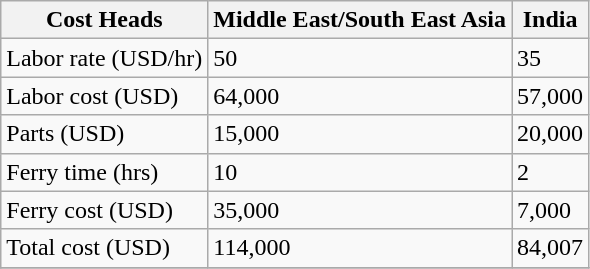<table class="wikitable">
<tr>
<th>Cost Heads</th>
<th>Middle East/South East Asia</th>
<th>India</th>
</tr>
<tr>
<td>Labor rate (USD/hr)</td>
<td>50</td>
<td>35</td>
</tr>
<tr>
<td>Labor cost (USD)</td>
<td>64,000</td>
<td>57,000</td>
</tr>
<tr>
<td>Parts (USD)</td>
<td>15,000</td>
<td>20,000</td>
</tr>
<tr>
<td>Ferry time (hrs)</td>
<td>10</td>
<td>2</td>
</tr>
<tr>
<td>Ferry cost (USD)</td>
<td>35,000</td>
<td>7,000</td>
</tr>
<tr>
<td>Total cost (USD)</td>
<td>114,000</td>
<td>84,007</td>
</tr>
<tr>
</tr>
</table>
